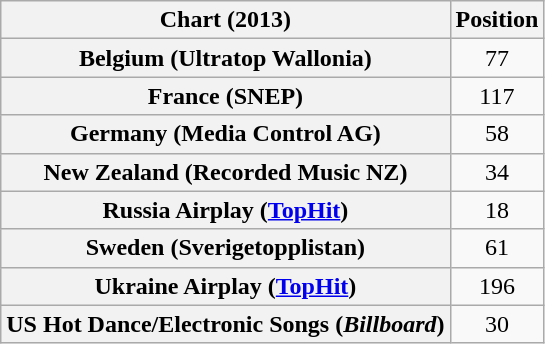<table class="wikitable plainrowheaders sortable" style="text-align:center">
<tr>
<th scope="col">Chart (2013)</th>
<th scope="col">Position</th>
</tr>
<tr>
<th scope="row">Belgium (Ultratop Wallonia)</th>
<td>77</td>
</tr>
<tr>
<th scope="row">France (SNEP)</th>
<td>117</td>
</tr>
<tr>
<th scope="row">Germany (Media Control AG)</th>
<td style="text-align:center;">58</td>
</tr>
<tr>
<th scope="row">New Zealand (Recorded Music NZ)</th>
<td>34</td>
</tr>
<tr>
<th scope="row">Russia Airplay (<a href='#'>TopHit</a>)</th>
<td style="text-align:center;">18</td>
</tr>
<tr>
<th scope="row">Sweden (Sverigetopplistan)</th>
<td style="text-align:center;">61</td>
</tr>
<tr>
<th scope="row">Ukraine Airplay (<a href='#'>TopHit</a>)</th>
<td style="text-align:center;">196</td>
</tr>
<tr>
<th scope="row">US Hot Dance/Electronic Songs (<em>Billboard</em>)</th>
<td style="text-align:center;">30</td>
</tr>
</table>
